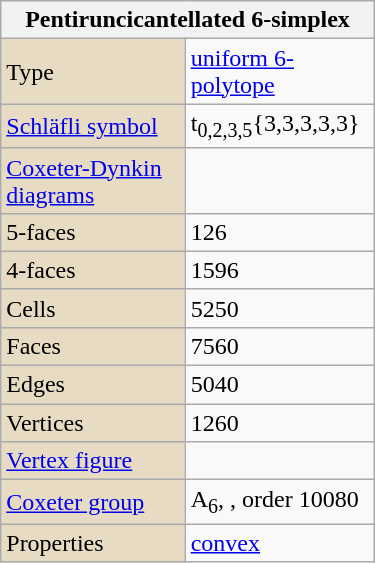<table class="wikitable" align="right" style="margin-left:10px" width="250">
<tr>
<th bgcolor=#e7dcc3 colspan=2>Pentiruncicantellated 6-simplex</th>
</tr>
<tr>
<td bgcolor=#e7dcc3>Type</td>
<td><a href='#'>uniform 6-polytope</a></td>
</tr>
<tr>
<td bgcolor=#e7dcc3><a href='#'>Schläfli symbol</a></td>
<td>t<sub>0,2,3,5</sub>{3,3,3,3,3}</td>
</tr>
<tr>
<td bgcolor=#e7dcc3><a href='#'>Coxeter-Dynkin diagrams</a></td>
<td></td>
</tr>
<tr>
<td bgcolor=#e7dcc3>5-faces</td>
<td>126</td>
</tr>
<tr>
<td bgcolor=#e7dcc3>4-faces</td>
<td>1596</td>
</tr>
<tr>
<td bgcolor=#e7dcc3>Cells</td>
<td>5250</td>
</tr>
<tr>
<td bgcolor=#e7dcc3>Faces</td>
<td>7560</td>
</tr>
<tr>
<td bgcolor=#e7dcc3>Edges</td>
<td>5040</td>
</tr>
<tr>
<td bgcolor=#e7dcc3>Vertices</td>
<td>1260</td>
</tr>
<tr>
<td bgcolor=#e7dcc3><a href='#'>Vertex figure</a></td>
<td></td>
</tr>
<tr>
<td bgcolor=#e7dcc3><a href='#'>Coxeter group</a></td>
<td>A<sub>6</sub>, , order 10080</td>
</tr>
<tr>
<td bgcolor=#e7dcc3>Properties</td>
<td><a href='#'>convex</a></td>
</tr>
</table>
